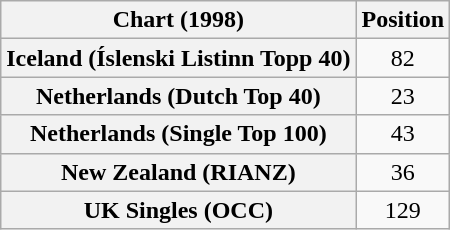<table class="wikitable sortable plainrowheaders" style="text-align:center">
<tr>
<th>Chart (1998)</th>
<th>Position</th>
</tr>
<tr>
<th scope="row">Iceland (Íslenski Listinn Topp 40)</th>
<td>82</td>
</tr>
<tr>
<th scope="row">Netherlands (Dutch Top 40)</th>
<td>23</td>
</tr>
<tr>
<th scope="row">Netherlands (Single Top 100)</th>
<td>43</td>
</tr>
<tr>
<th scope="row">New Zealand (RIANZ)</th>
<td>36</td>
</tr>
<tr>
<th scope="row">UK Singles (OCC)</th>
<td>129</td>
</tr>
</table>
